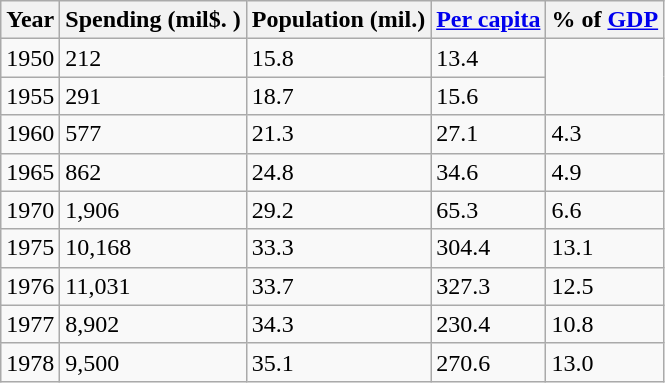<table class="wikitable">
<tr>
<th>Year</th>
<th>Spending (mil$. )</th>
<th>Population (mil.)</th>
<th><a href='#'>Per capita</a></th>
<th>% of <a href='#'>GDP</a></th>
</tr>
<tr>
<td>1950</td>
<td> 212</td>
<td> 15.8</td>
<td> 13.4</td>
</tr>
<tr>
<td>1955</td>
<td> 291</td>
<td> 18.7</td>
<td> 15.6</td>
</tr>
<tr>
<td>1960</td>
<td> 577</td>
<td> 21.3</td>
<td> 27.1</td>
<td> 4.3</td>
</tr>
<tr>
<td>1965</td>
<td> 862</td>
<td> 24.8</td>
<td> 34.6</td>
<td> 4.9</td>
</tr>
<tr>
<td>1970</td>
<td> 1,906</td>
<td> 29.2</td>
<td> 65.3</td>
<td> 6.6</td>
</tr>
<tr>
<td>1975</td>
<td> 10,168</td>
<td> 33.3</td>
<td> 304.4</td>
<td> 13.1</td>
</tr>
<tr>
<td>1976</td>
<td> 11,031</td>
<td> 33.7</td>
<td> 327.3</td>
<td> 12.5</td>
</tr>
<tr>
<td>1977</td>
<td> 8,902</td>
<td> 34.3</td>
<td> 230.4</td>
<td> 10.8</td>
</tr>
<tr>
<td>1978</td>
<td> 9,500</td>
<td> 35.1</td>
<td> 270.6</td>
<td> 13.0</td>
</tr>
</table>
